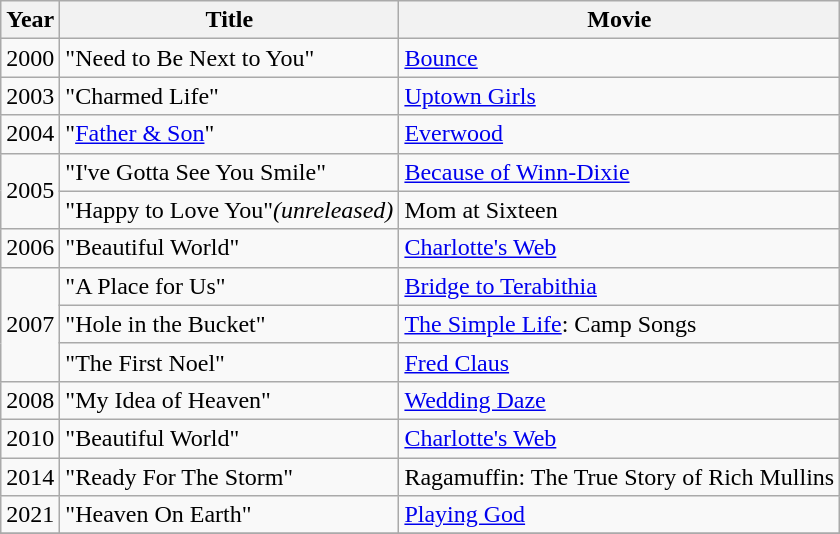<table class="wikitable">
<tr>
<th>Year</th>
<th>Title</th>
<th>Movie</th>
</tr>
<tr>
<td>2000</td>
<td>"Need to Be Next to You"</td>
<td><a href='#'>Bounce</a></td>
</tr>
<tr>
<td>2003</td>
<td>"Charmed Life"</td>
<td><a href='#'>Uptown Girls</a></td>
</tr>
<tr>
<td>2004</td>
<td>"<a href='#'>Father & Son</a>"</td>
<td><a href='#'>Everwood</a></td>
</tr>
<tr>
<td rowspan="2">2005</td>
<td>"I've Gotta See You Smile"</td>
<td><a href='#'>Because of Winn-Dixie</a></td>
</tr>
<tr>
<td>"Happy to Love You"<em>(unreleased)</em></td>
<td>Mom at Sixteen</td>
</tr>
<tr>
<td>2006</td>
<td>"Beautiful World"</td>
<td><a href='#'>Charlotte's Web</a></td>
</tr>
<tr>
<td rowspan="3">2007</td>
<td>"A Place for Us"</td>
<td><a href='#'>Bridge to Terabithia</a></td>
</tr>
<tr>
<td>"Hole in the Bucket"</td>
<td><a href='#'>The Simple Life</a>: Camp Songs</td>
</tr>
<tr>
<td>"The First Noel"</td>
<td><a href='#'>Fred Claus</a></td>
</tr>
<tr>
<td>2008</td>
<td>"My Idea of Heaven"</td>
<td><a href='#'>Wedding Daze</a></td>
</tr>
<tr>
<td>2010</td>
<td>"Beautiful World"</td>
<td><a href='#'>Charlotte's Web</a></td>
</tr>
<tr>
<td>2014</td>
<td>"Ready For The Storm"</td>
<td>Ragamuffin: The True Story of Rich Mullins</td>
</tr>
<tr>
<td>2021</td>
<td>"Heaven On Earth"</td>
<td><a href='#'>Playing God</a></td>
</tr>
<tr>
</tr>
</table>
